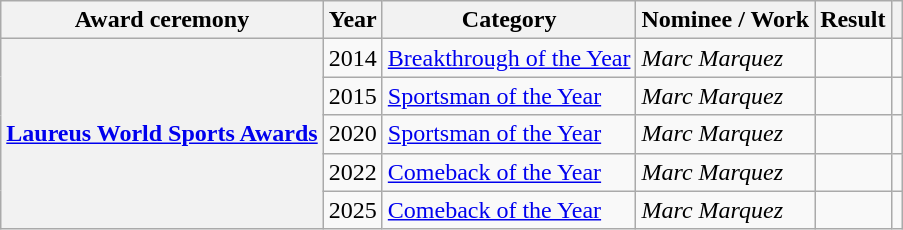<table class="wikitable plainrowheaders sortable">
<tr>
<th scope="col">Award ceremony</th>
<th scope="col">Year</th>
<th scope="col">Category</th>
<th scope="col">Nominee / Work</th>
<th scope="col">Result</th>
<th scope="col" class="unsortable"></th>
</tr>
<tr>
<th scope="row" rowspan="5"><a href='#'>Laureus World Sports Awards</a></th>
<td style="text-align:center">2014</td>
<td><a href='#'>Breakthrough of the Year</a></td>
<td><em>Marc Marquez</em></td>
<td></td>
<td style="text-align:center"></td>
</tr>
<tr>
<td style="text-align:center">2015</td>
<td><a href='#'>Sportsman of the Year</a></td>
<td><em>Marc Marquez</em></td>
<td></td>
<td style="text-align:center"></td>
</tr>
<tr>
<td style="text-align:center">2020</td>
<td><a href='#'>Sportsman of the Year</a></td>
<td><em>Marc Marquez</em></td>
<td></td>
<td style="text-align:center"></td>
</tr>
<tr>
<td style="text-align:center">2022</td>
<td><a href='#'>Comeback of the Year</a></td>
<td><em>Marc Marquez</em></td>
<td></td>
<td style="text-align:center"></td>
</tr>
<tr>
<td style="text-align:center">2025</td>
<td><a href='#'>Comeback of the Year</a></td>
<td><em>Marc Marquez</em></td>
<td></td>
<td style="text-align:center"></td>
</tr>
</table>
